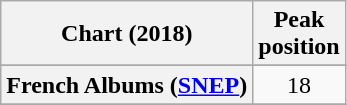<table class="wikitable sortable plainrowheaders" style="text-align:center">
<tr>
<th scope="col">Chart (2018)</th>
<th scope="col">Peak<br> position</th>
</tr>
<tr>
</tr>
<tr>
<th scope="row">French Albums (<a href='#'>SNEP</a>)</th>
<td>18</td>
</tr>
<tr>
</tr>
</table>
